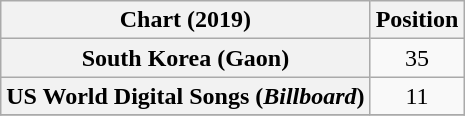<table class="wikitable plainrowheaders" style="text-align:center">
<tr>
<th scope="col">Chart (2019)</th>
<th scope="col">Position</th>
</tr>
<tr>
<th scope="row">South Korea (Gaon)</th>
<td>35</td>
</tr>
<tr>
<th scope="row">US World Digital Songs (<em>Billboard</em>)</th>
<td>11</td>
</tr>
<tr>
</tr>
</table>
